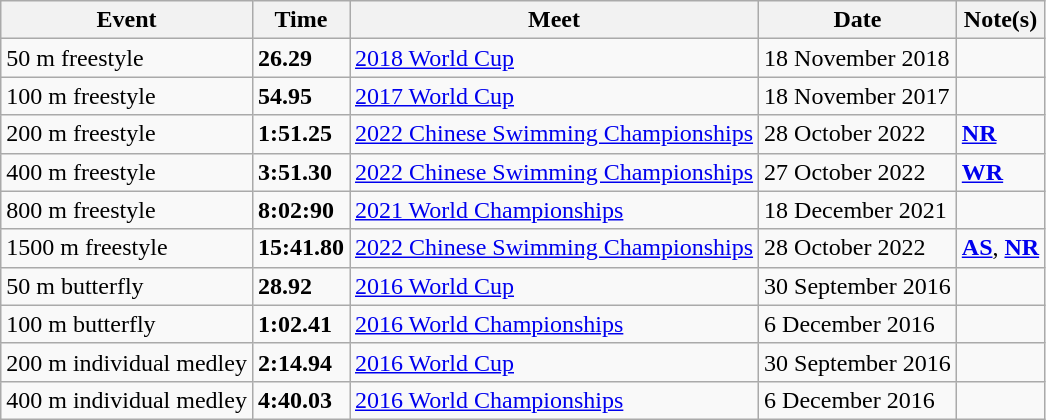<table class="wikitable">
<tr>
<th>Event</th>
<th>Time</th>
<th>Meet</th>
<th>Date</th>
<th>Note(s)</th>
</tr>
<tr>
<td>50 m freestyle</td>
<td><strong>26.29</strong></td>
<td><a href='#'>2018 World Cup</a></td>
<td>18 November 2018</td>
<td></td>
</tr>
<tr>
<td>100 m freestyle</td>
<td><strong>54.95</strong></td>
<td><a href='#'>2017 World Cup</a></td>
<td>18 November 2017</td>
<td></td>
</tr>
<tr>
<td>200 m freestyle</td>
<td><strong>1:51.25</strong></td>
<td><a href='#'>2022 Chinese Swimming Championships</a></td>
<td>28 October 2022</td>
<td><strong><a href='#'>NR</a></strong></td>
</tr>
<tr>
<td>400 m freestyle</td>
<td><strong>3:51.30</strong></td>
<td><a href='#'>2022 Chinese Swimming Championships</a></td>
<td>27 October 2022</td>
<td><strong><a href='#'>WR</a></strong></td>
</tr>
<tr>
<td>800 m freestyle</td>
<td><strong>8:02:90</strong></td>
<td><a href='#'>2021 World Championships</a></td>
<td>18 December 2021</td>
<td></td>
</tr>
<tr>
<td>1500 m freestyle</td>
<td><strong>15:41.80</strong></td>
<td><a href='#'>2022 Chinese Swimming Championships</a></td>
<td>28 October 2022</td>
<td><strong><a href='#'>AS</a></strong>, <strong><a href='#'>NR</a></strong></td>
</tr>
<tr>
<td>50 m butterfly</td>
<td><strong>28.92</strong></td>
<td><a href='#'>2016 World Cup</a></td>
<td>30 September 2016</td>
<td></td>
</tr>
<tr>
<td>100 m butterfly</td>
<td><strong>1:02.41</strong></td>
<td><a href='#'>2016 World Championships</a></td>
<td>6 December 2016</td>
<td></td>
</tr>
<tr>
<td>200 m individual medley</td>
<td><strong>2:14.94</strong></td>
<td><a href='#'>2016 World Cup</a></td>
<td>30 September 2016</td>
<td></td>
</tr>
<tr>
<td>400 m individual medley</td>
<td><strong>4:40.03</strong></td>
<td><a href='#'>2016 World Championships</a></td>
<td>6 December 2016</td>
<td></td>
</tr>
</table>
